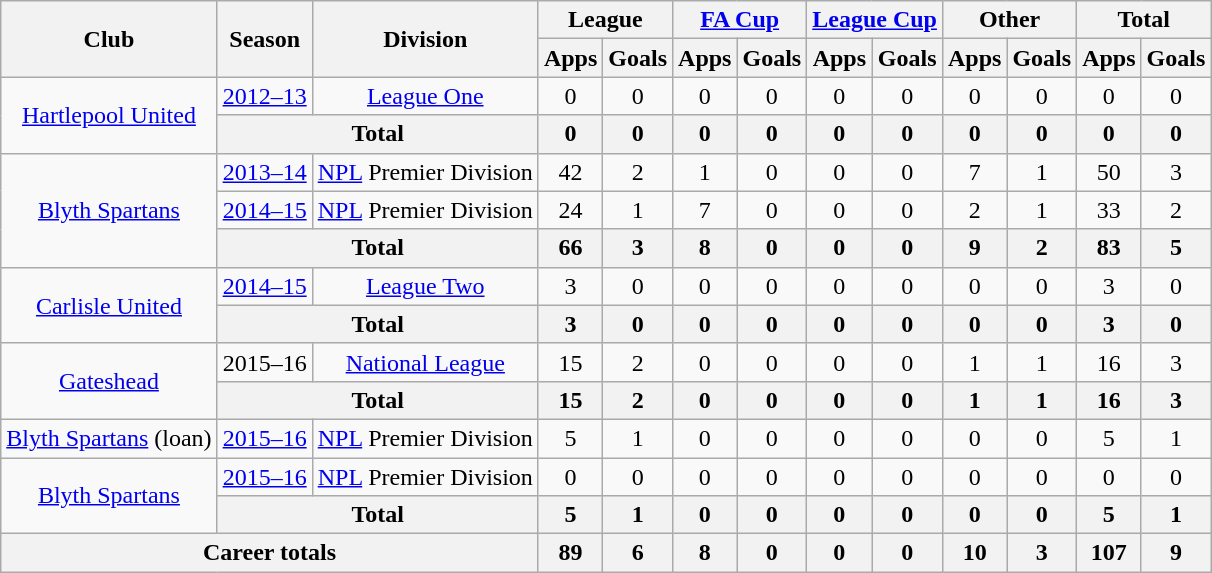<table class="wikitable" style="text-align: center;">
<tr>
<th rowspan="2">Club</th>
<th rowspan="2">Season</th>
<th rowspan="2">Division</th>
<th colspan="2">League</th>
<th colspan="2"><a href='#'>FA Cup</a></th>
<th colspan="2"><a href='#'>League Cup</a></th>
<th colspan="2">Other</th>
<th colspan="2">Total</th>
</tr>
<tr>
<th>Apps</th>
<th>Goals</th>
<th>Apps</th>
<th>Goals</th>
<th>Apps</th>
<th>Goals</th>
<th>Apps</th>
<th>Goals</th>
<th>Apps</th>
<th>Goals</th>
</tr>
<tr>
<td rowspan="2"><a href='#'>Hartlepool United</a></td>
<td><a href='#'>2012–13</a></td>
<td><a href='#'>League One</a></td>
<td>0</td>
<td>0</td>
<td>0</td>
<td>0</td>
<td>0</td>
<td>0</td>
<td>0</td>
<td>0</td>
<td>0</td>
<td>0</td>
</tr>
<tr>
<th colspan=2>Total</th>
<th>0</th>
<th>0</th>
<th>0</th>
<th>0</th>
<th>0</th>
<th>0</th>
<th>0</th>
<th>0</th>
<th>0</th>
<th>0</th>
</tr>
<tr>
<td rowspan="3"><a href='#'>Blyth Spartans</a></td>
<td><a href='#'>2013–14</a></td>
<td><a href='#'>NPL</a> Premier Division</td>
<td>42</td>
<td>2</td>
<td>1</td>
<td>0</td>
<td>0</td>
<td>0</td>
<td>7</td>
<td>1</td>
<td>50</td>
<td>3</td>
</tr>
<tr>
<td><a href='#'>2014–15</a></td>
<td><a href='#'>NPL</a> Premier Division</td>
<td>24</td>
<td>1</td>
<td>7</td>
<td>0</td>
<td>0</td>
<td>0</td>
<td>2</td>
<td>1</td>
<td>33</td>
<td>2</td>
</tr>
<tr>
<th colspan=2>Total</th>
<th>66</th>
<th>3</th>
<th>8</th>
<th>0</th>
<th>0</th>
<th>0</th>
<th>9</th>
<th>2</th>
<th>83</th>
<th>5</th>
</tr>
<tr>
<td rowspan="2"><a href='#'>Carlisle United</a></td>
<td><a href='#'>2014–15</a></td>
<td><a href='#'>League Two</a></td>
<td>3</td>
<td>0</td>
<td>0</td>
<td>0</td>
<td>0</td>
<td>0</td>
<td>0</td>
<td>0</td>
<td>3</td>
<td>0</td>
</tr>
<tr>
<th colspan=2>Total</th>
<th>3</th>
<th>0</th>
<th>0</th>
<th>0</th>
<th>0</th>
<th>0</th>
<th>0</th>
<th>0</th>
<th>3</th>
<th>0</th>
</tr>
<tr>
<td rowspan="2"><a href='#'>Gateshead</a></td>
<td>2015–16</td>
<td><a href='#'>National League</a></td>
<td>15</td>
<td>2</td>
<td>0</td>
<td>0</td>
<td>0</td>
<td>0</td>
<td>1</td>
<td>1</td>
<td>16</td>
<td>3</td>
</tr>
<tr>
<th colspan=2>Total</th>
<th>15</th>
<th>2</th>
<th>0</th>
<th>0</th>
<th>0</th>
<th>0</th>
<th>1</th>
<th>1</th>
<th>16</th>
<th>3</th>
</tr>
<tr>
<td rowspan="1"><a href='#'>Blyth Spartans</a> (loan)</td>
<td><a href='#'>2015–16</a></td>
<td><a href='#'>NPL</a> Premier Division</td>
<td>5</td>
<td>1</td>
<td>0</td>
<td>0</td>
<td>0</td>
<td>0</td>
<td>0</td>
<td>0</td>
<td>5</td>
<td>1</td>
</tr>
<tr>
<td rowspan="2"><a href='#'>Blyth Spartans</a></td>
<td><a href='#'>2015–16</a></td>
<td><a href='#'>NPL</a> Premier Division</td>
<td>0</td>
<td>0</td>
<td>0</td>
<td>0</td>
<td>0</td>
<td>0</td>
<td>0</td>
<td>0</td>
<td>0</td>
<td>0</td>
</tr>
<tr>
<th colspan=2>Total</th>
<th>5</th>
<th>1</th>
<th>0</th>
<th>0</th>
<th>0</th>
<th>0</th>
<th>0</th>
<th>0</th>
<th>5</th>
<th>1</th>
</tr>
<tr>
<th colspan="3">Career totals</th>
<th>89</th>
<th>6</th>
<th>8</th>
<th>0</th>
<th>0</th>
<th>0</th>
<th>10</th>
<th>3</th>
<th>107</th>
<th>9</th>
</tr>
</table>
